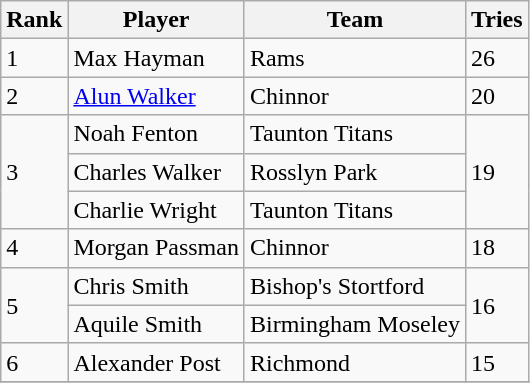<table class="wikitable">
<tr>
<th>Rank</th>
<th>Player</th>
<th>Team</th>
<th>Tries</th>
</tr>
<tr>
<td>1</td>
<td>Max Hayman</td>
<td>Rams</td>
<td>26</td>
</tr>
<tr>
<td>2</td>
<td><a href='#'>Alun Walker</a></td>
<td>Chinnor</td>
<td>20</td>
</tr>
<tr>
<td rowspan=3>3</td>
<td>Noah Fenton</td>
<td>Taunton Titans</td>
<td rowspan=3>19</td>
</tr>
<tr>
<td>Charles Walker</td>
<td>Rosslyn Park</td>
</tr>
<tr>
<td>Charlie Wright</td>
<td>Taunton Titans</td>
</tr>
<tr>
<td>4</td>
<td>Morgan Passman</td>
<td>Chinnor</td>
<td>18</td>
</tr>
<tr>
<td rowspan=2>5</td>
<td>Chris Smith</td>
<td>Bishop's Stortford</td>
<td rowspan=2>16</td>
</tr>
<tr>
<td>Aquile Smith</td>
<td>Birmingham Moseley</td>
</tr>
<tr>
<td>6</td>
<td>Alexander Post</td>
<td>Richmond</td>
<td>15</td>
</tr>
<tr>
</tr>
</table>
